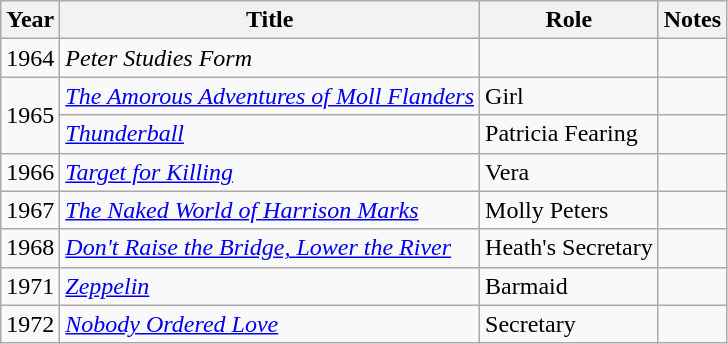<table class="wikitable sortable">
<tr>
<th>Year</th>
<th>Title</th>
<th>Role</th>
<th>Notes</th>
</tr>
<tr>
<td>1964</td>
<td><em>Peter Studies Form</em></td>
<td></td>
<td></td>
</tr>
<tr>
<td rowspan=2>1965</td>
<td><em><a href='#'>The Amorous Adventures of Moll Flanders</a></em></td>
<td>Girl</td>
<td></td>
</tr>
<tr>
<td><em><a href='#'>Thunderball</a></em></td>
<td>Patricia Fearing</td>
<td></td>
</tr>
<tr>
<td>1966</td>
<td><em><a href='#'>Target for Killing</a></em></td>
<td>Vera</td>
<td></td>
</tr>
<tr>
<td>1967</td>
<td><em><a href='#'>The Naked World of Harrison Marks</a></em></td>
<td>Molly Peters</td>
<td></td>
</tr>
<tr>
<td>1968</td>
<td><em><a href='#'>Don't Raise the Bridge, Lower the River</a></em></td>
<td>Heath's Secretary</td>
<td></td>
</tr>
<tr>
<td>1971</td>
<td><em><a href='#'>Zeppelin</a></em></td>
<td>Barmaid</td>
<td></td>
</tr>
<tr>
<td>1972</td>
<td><em><a href='#'>Nobody Ordered Love</a></em></td>
<td>Secretary</td>
<td></td>
</tr>
</table>
